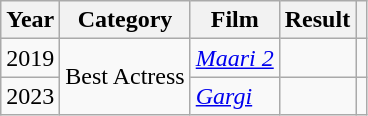<table class="wikitable sortable plainrowheaders">
<tr>
<th scope="col">Year</th>
<th scope="col">Category</th>
<th scope="col">Film</th>
<th scope="col">Result</th>
<th scope="col" class="unsortable"></th>
</tr>
<tr>
<td>2019</td>
<td rowspan="2">Best Actress</td>
<td><em><a href='#'>Maari 2</a></em></td>
<td></td>
<td style="text-align:center;"></td>
</tr>
<tr>
<td>2023</td>
<td><em><a href='#'>Gargi</a></em></td>
<td></td>
<td style="text-align:center;"></td>
</tr>
</table>
